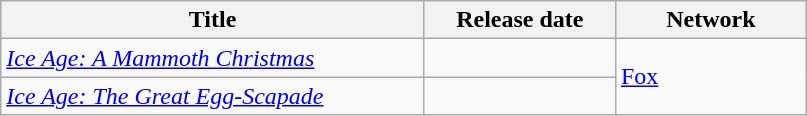<table class="wikitable sortable">
<tr>
<th ! width=275>Title</th>
<th ! width=120>Release date</th>
<th ! width=120>Network</th>
</tr>
<tr>
<td><em><a href='#'>Ice Age: A Mammoth Christmas</a></em></td>
<td style="text-align:right;"></td>
<td rowspan="2"><a href='#'>Fox</a></td>
</tr>
<tr>
<td><em><a href='#'>Ice Age: The Great Egg-Scapade</a></em></td>
<td style="text-align:right;"></td>
</tr>
</table>
